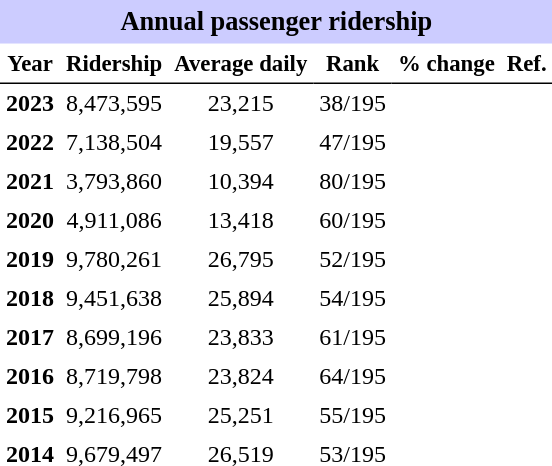<table class="toccolours" cellpadding="4" cellspacing="0" style="text-align:right;">
<tr>
<th colspan="6"  style="background-color:#ccf; background-color:#ccf; font-size:110%; text-align:center;">Annual passenger ridership</th>
</tr>
<tr style="font-size:95%; text-align:center">
<th style="border-bottom:1px solid black">Year</th>
<th style="border-bottom:1px solid black">Ridership</th>
<th style="border-bottom:1px solid black">Average daily</th>
<th style="border-bottom:1px solid black">Rank</th>
<th style="border-bottom:1px solid black">% change</th>
<th style="border-bottom:1px solid black">Ref.</th>
</tr>
<tr style="text-align:center;">
<td><strong>2023</strong></td>
<td>8,473,595</td>
<td>23,215</td>
<td>38/195</td>
<td></td>
<td></td>
</tr>
<tr style="text-align:center;">
<td><strong>2022</strong></td>
<td>7,138,504</td>
<td>19,557</td>
<td>47/195</td>
<td></td>
<td></td>
</tr>
<tr style="text-align:center;">
<td><strong>2021</strong></td>
<td>3,793,860</td>
<td>10,394</td>
<td>80/195</td>
<td></td>
<td></td>
</tr>
<tr style="text-align:center;">
<td><strong>2020</strong></td>
<td>4,911,086</td>
<td>13,418</td>
<td>60/195</td>
<td></td>
<td></td>
</tr>
<tr style="text-align:center;">
<td><strong>2019</strong></td>
<td>9,780,261</td>
<td>26,795</td>
<td>52/195</td>
<td></td>
<td></td>
</tr>
<tr style="text-align:center;">
<td><strong>2018</strong></td>
<td>9,451,638</td>
<td>25,894</td>
<td>54/195</td>
<td></td>
<td></td>
</tr>
<tr style="text-align:center;">
<td><strong>2017</strong></td>
<td>8,699,196</td>
<td>23,833</td>
<td>61/195</td>
<td></td>
<td></td>
</tr>
<tr style="text-align:center;">
<td><strong>2016</strong></td>
<td>8,719,798</td>
<td>23,824</td>
<td>64/195</td>
<td></td>
<td></td>
</tr>
<tr style="text-align:center;">
<td><strong>2015</strong></td>
<td>9,216,965</td>
<td>25,251</td>
<td>55/195</td>
<td></td>
<td></td>
</tr>
<tr style="text-align:center;">
<td><strong>2014</strong></td>
<td>9,679,497</td>
<td>26,519</td>
<td>53/195</td>
<td></td>
<td></td>
</tr>
</table>
